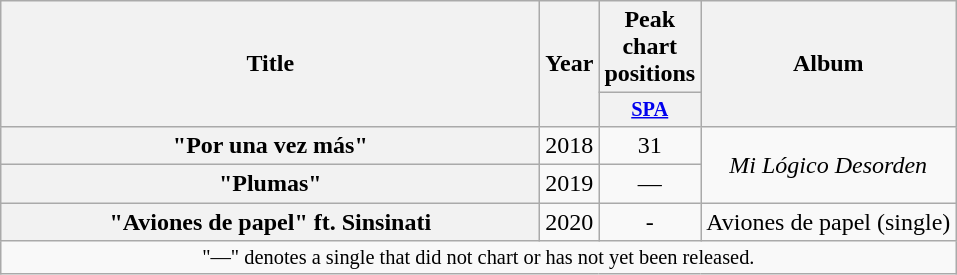<table class="wikitable plainrowheaders" style="text-align:center;">
<tr>
<th scope="col" rowspan="2" style="width:22em;">Title</th>
<th scope="col" rowspan="2" style="width:1em;">Year</th>
<th scope="col" colspan="1">Peak chart positions</th>
<th scope="col" rowspan="2">Album</th>
</tr>
<tr>
<th scope="col" style="width:3em;font-size:85%;"><a href='#'>SPA</a><br></th>
</tr>
<tr>
<th scope="row">"Por una vez más"</th>
<td>2018</td>
<td>31</td>
<td rowspan="2"><em>Mi Lógico Desorden</em></td>
</tr>
<tr>
<th scope="row">"Plumas"</th>
<td>2019</td>
<td>—</td>
</tr>
<tr>
<th>"Aviones de papel" ft. Sinsinati</th>
<td>2020</td>
<td>-</td>
<td>Aviones de papel (single)</td>
</tr>
<tr>
<td colspan="14" style="text-align:center; font-size:85%;">"—" denotes a single that did not chart or has not yet been released.</td>
</tr>
</table>
